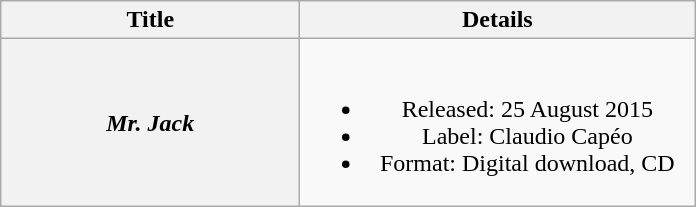<table class="wikitable plainrowheaders" style="text-align:center;">
<tr>
<th scope="col" style="width:12em;">Title</th>
<th scope="col" style="width:16em;">Details</th>
</tr>
<tr>
<th scope="row"><em>Mr. Jack</em></th>
<td><br><ul><li>Released: 25 August 2015</li><li>Label: Claudio Capéo</li><li>Format: Digital download, CD</li></ul></td>
</tr>
</table>
